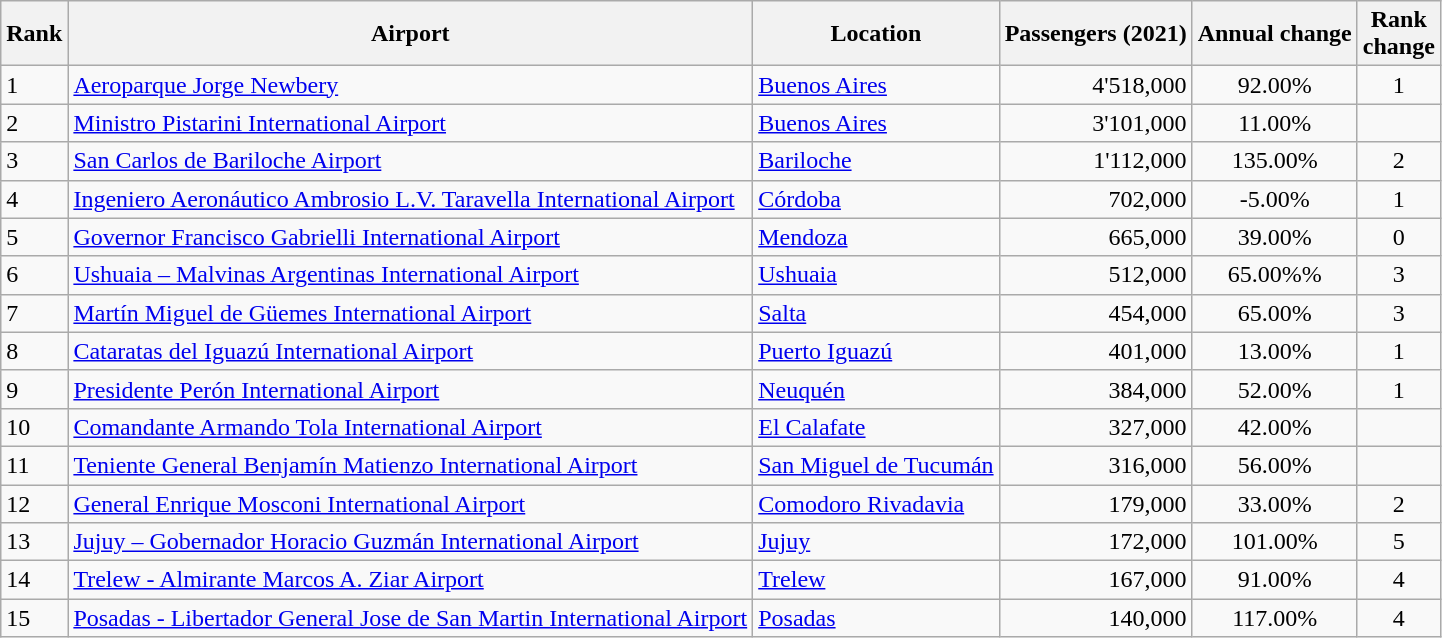<table class="wikitable sortable">
<tr>
<th>Rank</th>
<th>Airport</th>
<th>Location</th>
<th>Passengers (2021)</th>
<th>Annual change</th>
<th>Rank<br>change</th>
</tr>
<tr>
<td>1</td>
<td><a href='#'>Aeroparque Jorge Newbery</a></td>
<td><a href='#'>Buenos Aires</a></td>
<td style="text-align:right;">4'518,000</td>
<td style="text-align:center;">92.00%</td>
<td style="text-align:center;">1</td>
</tr>
<tr>
<td>2</td>
<td><a href='#'>Ministro Pistarini International Airport</a></td>
<td><a href='#'>Buenos Aires</a></td>
<td style="text-align:right;">3'101,000</td>
<td style="text-align:center;">11.00%</td>
<td style="text-align:center;"></td>
</tr>
<tr>
<td>3</td>
<td><a href='#'>San Carlos de Bariloche Airport</a></td>
<td><a href='#'>Bariloche</a></td>
<td style="text-align:right;">1'112,000</td>
<td style="text-align:center;">135.00%</td>
<td style="text-align:center;">2</td>
</tr>
<tr>
<td>4</td>
<td><a href='#'>Ingeniero Aeronáutico Ambrosio L.V. Taravella International Airport</a></td>
<td><a href='#'>Córdoba</a></td>
<td style="text-align:right;">702,000</td>
<td style="text-align:center;">-5.00%</td>
<td style="text-align:center;">1</td>
</tr>
<tr>
<td>5</td>
<td><a href='#'>Governor Francisco Gabrielli International Airport</a></td>
<td><a href='#'>Mendoza</a></td>
<td style="text-align:right;">665,000</td>
<td style="text-align:center;">39.00%</td>
<td style="text-align:center;">0</td>
</tr>
<tr>
<td>6</td>
<td><a href='#'>Ushuaia – Malvinas Argentinas International Airport</a></td>
<td><a href='#'>Ushuaia</a></td>
<td style="text-align:right;">512,000</td>
<td style="text-align:center;">65.00%%</td>
<td style="text-align:center;">3</td>
</tr>
<tr>
<td>7</td>
<td><a href='#'>Martín Miguel de Güemes International Airport</a></td>
<td><a href='#'>Salta</a></td>
<td style="text-align:right;">454,000</td>
<td style="text-align:center;">65.00%</td>
<td style="text-align:center;">3</td>
</tr>
<tr>
<td>8</td>
<td><a href='#'>Cataratas del Iguazú International Airport</a></td>
<td><a href='#'>Puerto Iguazú</a></td>
<td style="text-align:right;">401,000</td>
<td style="text-align:center;">13.00%</td>
<td style="text-align:center;">1</td>
</tr>
<tr>
<td>9</td>
<td><a href='#'>Presidente Perón International Airport</a></td>
<td><a href='#'>Neuquén</a></td>
<td style="text-align:right;">384,000</td>
<td style="text-align:center;">52.00%</td>
<td style="text-align:center;">1</td>
</tr>
<tr>
<td>10</td>
<td><a href='#'>Comandante Armando Tola International Airport</a></td>
<td><a href='#'>El Calafate</a></td>
<td style="text-align:right;">327,000</td>
<td style="text-align:center;">42.00%</td>
<td style="text-align:center;"></td>
</tr>
<tr>
<td>11</td>
<td><a href='#'>Teniente General Benjamín Matienzo International Airport</a></td>
<td><a href='#'>San Miguel de Tucumán</a></td>
<td style="text-align:right;">316,000</td>
<td style="text-align:center;">56.00%</td>
<td style="text-align:center;"></td>
</tr>
<tr>
<td>12</td>
<td><a href='#'>General Enrique Mosconi International Airport</a></td>
<td><a href='#'>Comodoro Rivadavia</a></td>
<td style="text-align:right;">179,000</td>
<td style="text-align:center;">33.00%</td>
<td style="text-align:center;">2</td>
</tr>
<tr>
<td>13</td>
<td><a href='#'>Jujuy – Gobernador Horacio Guzmán International Airport</a></td>
<td><a href='#'>Jujuy</a></td>
<td style="text-align:right;">172,000</td>
<td style="text-align:center;">101.00%</td>
<td style="text-align:center;">5</td>
</tr>
<tr>
<td>14</td>
<td><a href='#'>Trelew - Almirante Marcos A. Ziar Airport</a></td>
<td><a href='#'>Trelew</a></td>
<td style="text-align:right;">167,000</td>
<td style="text-align:center;">91.00%</td>
<td style="text-align:center;">4</td>
</tr>
<tr>
<td>15</td>
<td><a href='#'>Posadas - Libertador General Jose de San Martin International Airport</a></td>
<td><a href='#'>Posadas</a></td>
<td style="text-align:right;">140,000</td>
<td style="text-align:center;">117.00%</td>
<td style="text-align:center;">4</td>
</tr>
</table>
